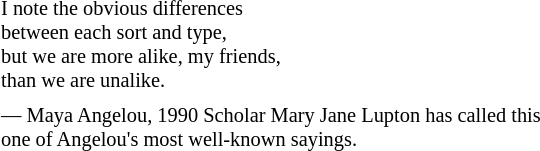<table class="toccolours" style="float: right; margin-left: 1em; margin-right: 2em; font-size: 85%; color:black; width:28em; max-width: 40%;" cellspacing="5">
<tr>
<td style="text-align: left;"><br>I note the obvious differences<br>
between each sort and type,<br>
but we are more alike, my friends,<br>
than we are unalike.</td>
</tr>
<tr>
<td style="text-align: left;">— Maya Angelou, 1990 Scholar Mary Jane Lupton has called this one of Angelou's most well-known sayings.</td>
<td style="text-align: left;"></td>
</tr>
</table>
